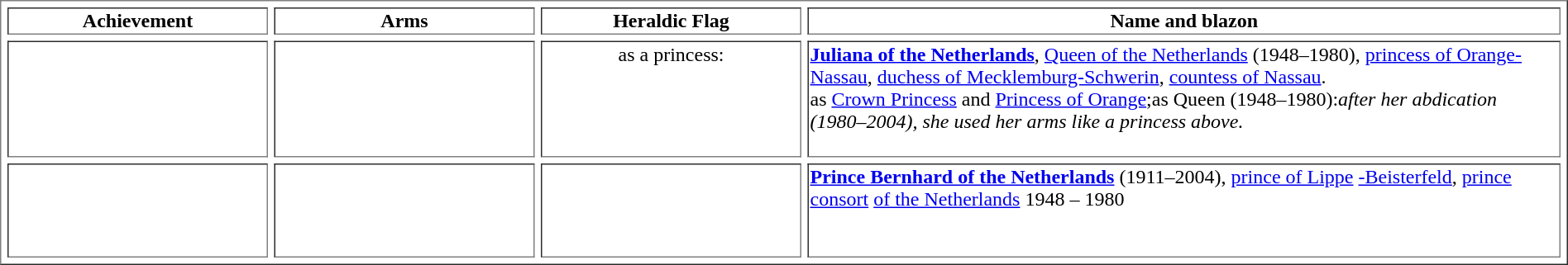<table border=1 cellspacing=5 width="100%">
<tr valign=top align=center>
<td width="206"><strong>Achievement</strong></td>
<td width="206"><strong>Arms</strong></td>
<td width="206"><strong>Heraldic Flag</strong></td>
<td><strong>Name and blazon</strong></td>
</tr>
<tr valign=top>
<td align=center><br><br></td>
<td align=center><br><br><br> <br> <br></td>
<td align=center>as a princess:  <br> <br> </td>
<td><strong><a href='#'>Juliana of the Netherlands</a></strong>, <a href='#'>Queen of the Netherlands</a> (1948–1980), <a href='#'>princess of Orange-Nassau</a>, <a href='#'>duchess of Mecklemburg-Schwerin</a>, <a href='#'>countess of Nassau</a>.<br>as <a href='#'>Crown Princess</a> and <a href='#'>Princess of Orange</a>;as Queen (1948–1980):<em>after her abdication (1980–2004), she used her arms like a princess above.</em></td>
</tr>
<tr valign=top>
<td align=center><br><br><br></td>
<td align=center><br><br><br><br></td>
<td align=center><br><br></td>
<td><strong><a href='#'>Prince Bernhard of the Netherlands</a></strong> (1911–2004), <a href='#'>prince of Lippe</a> <a href='#'>-Beisterfeld</a>, <a href='#'>prince consort</a> <a href='#'>of the Netherlands</a> 1948 – 1980<br></td>
</tr>
</table>
